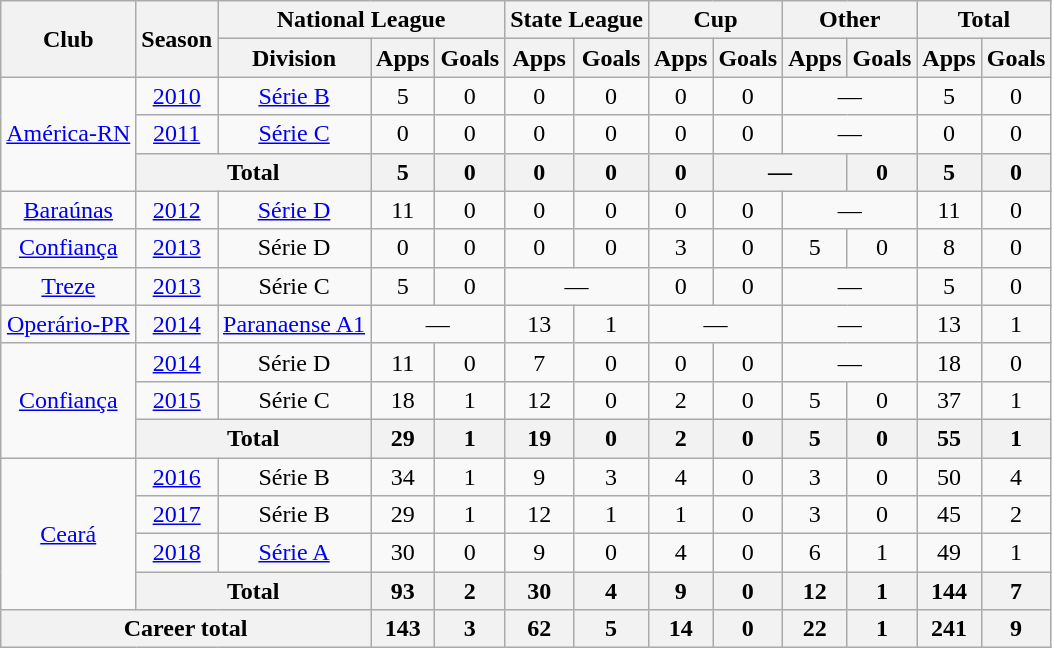<table class="wikitable" style="text-align: center;">
<tr>
<th rowspan="2">Club</th>
<th rowspan="2">Season</th>
<th colspan="3">National League</th>
<th colspan="2">State League</th>
<th colspan="2">Cup</th>
<th colspan="2">Other</th>
<th colspan="2">Total</th>
</tr>
<tr>
<th>Division</th>
<th>Apps</th>
<th>Goals</th>
<th>Apps</th>
<th>Goals</th>
<th>Apps</th>
<th>Goals</th>
<th>Apps</th>
<th>Goals</th>
<th>Apps</th>
<th>Goals</th>
</tr>
<tr>
<td rowspan="3"><a href='#'>América-RN</a></td>
<td><a href='#'>2010</a></td>
<td><a href='#'>Série B</a></td>
<td>5</td>
<td>0</td>
<td>0</td>
<td>0</td>
<td>0</td>
<td>0</td>
<td colspan=2>—</td>
<td>5</td>
<td>0</td>
</tr>
<tr>
<td><a href='#'>2011</a></td>
<td><a href='#'>Série C</a></td>
<td>0</td>
<td>0</td>
<td>0</td>
<td>0</td>
<td>0</td>
<td>0</td>
<td colspan=2>—</td>
<td>0</td>
<td>0</td>
</tr>
<tr>
<th colspan="2">Total</th>
<th>5</th>
<th>0</th>
<th>0</th>
<th>0</th>
<th>0</th>
<th colspan=2>—</th>
<th>0</th>
<th>5</th>
<th>0</th>
</tr>
<tr>
<td><a href='#'>Baraúnas</a></td>
<td><a href='#'>2012</a></td>
<td><a href='#'>Série D</a></td>
<td>11</td>
<td>0</td>
<td>0</td>
<td>0</td>
<td>0</td>
<td>0</td>
<td colspan=2>—</td>
<td>11</td>
<td>0</td>
</tr>
<tr>
<td><a href='#'>Confiança</a></td>
<td><a href='#'>2013</a></td>
<td>Série D</td>
<td>0</td>
<td>0</td>
<td>0</td>
<td>0</td>
<td>3</td>
<td>0</td>
<td>5</td>
<td>0</td>
<td>8</td>
<td>0</td>
</tr>
<tr>
<td><a href='#'>Treze</a></td>
<td><a href='#'>2013</a></td>
<td>Série C</td>
<td>5</td>
<td>0</td>
<td colspan=2>—</td>
<td>0</td>
<td>0</td>
<td colspan=2>—</td>
<td>5</td>
<td>0</td>
</tr>
<tr>
<td rowspan="1"><a href='#'>Operário-PR</a></td>
<td><a href='#'>2014</a></td>
<td><a href='#'>Paranaense A1</a></td>
<td colspan=2>—</td>
<td>13</td>
<td>1</td>
<td colspan=2>—</td>
<td colspan=2>—</td>
<td>13</td>
<td>1</td>
</tr>
<tr>
<td rowspan="3"><a href='#'>Confiança</a></td>
<td><a href='#'>2014</a></td>
<td>Série D</td>
<td>11</td>
<td>0</td>
<td>7</td>
<td>0</td>
<td>0</td>
<td>0</td>
<td colspan=2>—</td>
<td>18</td>
<td>0</td>
</tr>
<tr>
<td><a href='#'>2015</a></td>
<td>Série C</td>
<td>18</td>
<td>1</td>
<td>12</td>
<td>0</td>
<td>2</td>
<td>0</td>
<td>5</td>
<td>0</td>
<td>37</td>
<td>1</td>
</tr>
<tr>
<th colspan="2">Total</th>
<th>29</th>
<th>1</th>
<th>19</th>
<th>0</th>
<th>2</th>
<th>0</th>
<th>5</th>
<th>0</th>
<th>55</th>
<th>1</th>
</tr>
<tr>
<td rowspan="4"><a href='#'>Ceará</a></td>
<td><a href='#'>2016</a></td>
<td>Série B</td>
<td>34</td>
<td>1</td>
<td>9</td>
<td>3</td>
<td>4</td>
<td>0</td>
<td>3</td>
<td>0</td>
<td>50</td>
<td>4</td>
</tr>
<tr>
<td><a href='#'>2017</a></td>
<td>Série B</td>
<td>29</td>
<td>1</td>
<td>12</td>
<td>1</td>
<td>1</td>
<td>0</td>
<td>3</td>
<td>0</td>
<td>45</td>
<td>2</td>
</tr>
<tr>
<td><a href='#'>2018</a></td>
<td><a href='#'>Série A</a></td>
<td>30</td>
<td>0</td>
<td>9</td>
<td>0</td>
<td>4</td>
<td>0</td>
<td>6</td>
<td>1</td>
<td>49</td>
<td>1</td>
</tr>
<tr>
<th colspan="2">Total</th>
<th>93</th>
<th>2</th>
<th>30</th>
<th>4</th>
<th>9</th>
<th>0</th>
<th>12</th>
<th>1</th>
<th>144</th>
<th>7</th>
</tr>
<tr>
<th colspan="3">Career total</th>
<th>143</th>
<th>3</th>
<th>62</th>
<th>5</th>
<th>14</th>
<th>0</th>
<th>22</th>
<th>1</th>
<th>241</th>
<th>9</th>
</tr>
</table>
